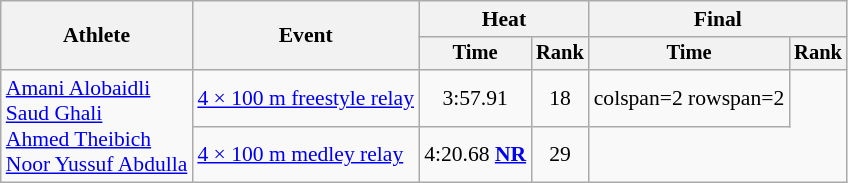<table class="wikitable" style="text-align:center; font-size:90%">
<tr>
<th rowspan="2">Athlete</th>
<th rowspan="2">Event</th>
<th colspan="2">Heat</th>
<th colspan="2">Final</th>
</tr>
<tr style="font-size:95%">
<th>Time</th>
<th>Rank</th>
<th>Time</th>
<th>Rank</th>
</tr>
<tr>
<td align=left rowspan=2><a href='#'>Amani Alobaidli</a><br><a href='#'>Saud Ghali</a><br><a href='#'>Ahmed Theibich</a><br><a href='#'>Noor Yussuf Abdulla</a></td>
<td align=left><a href='#'>4 × 100 m freestyle relay</a></td>
<td>3:57.91</td>
<td>18</td>
<td>colspan=2 rowspan=2 </td>
</tr>
<tr>
<td align=left><a href='#'>4 × 100 m medley relay</a></td>
<td>4:20.68 <strong><a href='#'>NR</a></strong></td>
<td>29</td>
</tr>
</table>
